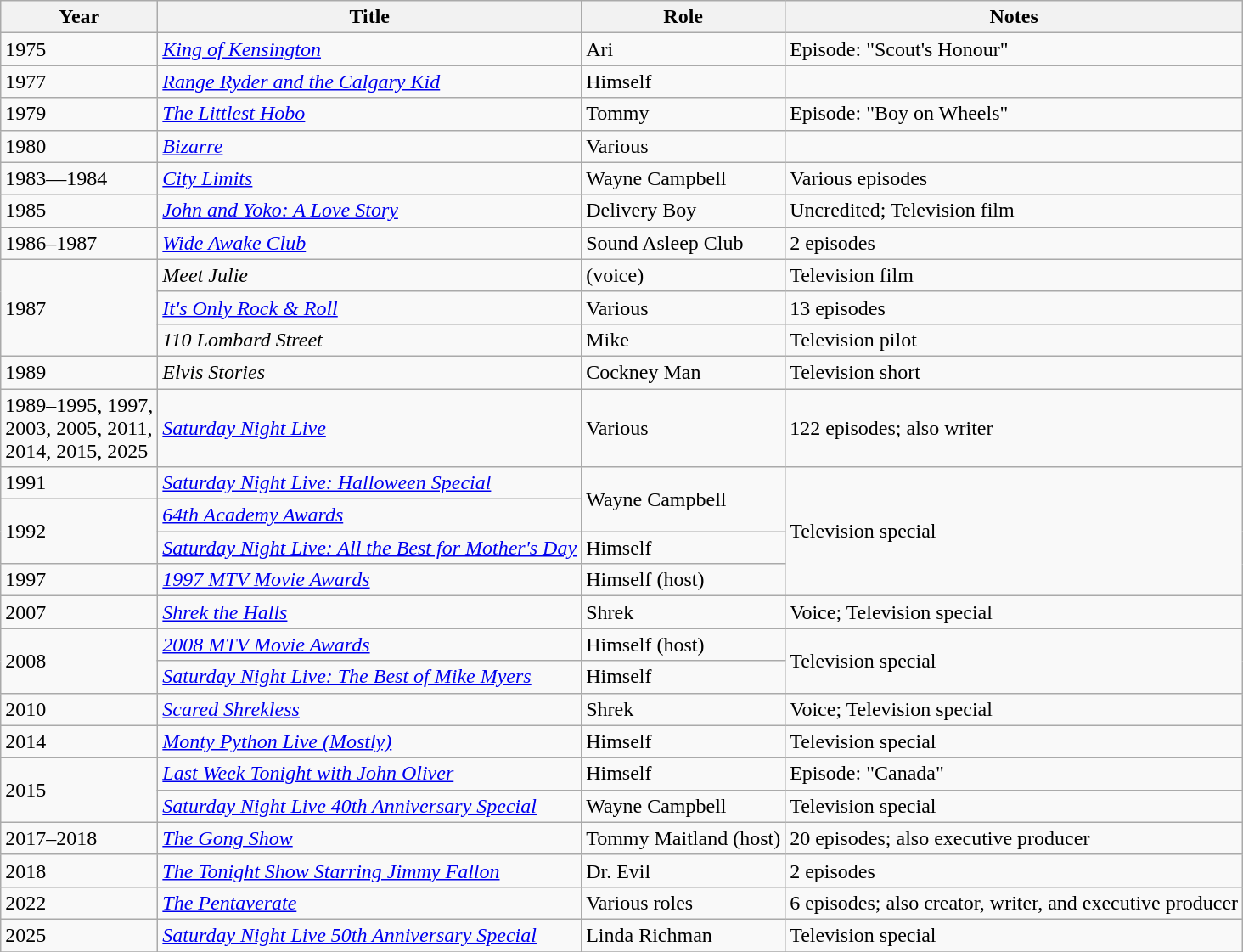<table class="wikitable sortable">
<tr>
<th>Year</th>
<th>Title</th>
<th>Role</th>
<th class="unsortable">Notes</th>
</tr>
<tr>
<td>1975</td>
<td><em><a href='#'>King of Kensington</a></em></td>
<td>Ari</td>
<td>Episode: "Scout's Honour"</td>
</tr>
<tr>
<td>1977</td>
<td><em><a href='#'>Range Ryder and the Calgary Kid</a></em></td>
<td>Himself</td>
<td></td>
</tr>
<tr>
<td>1979</td>
<td data-sort-value="Littlest Hobo, The"><em><a href='#'>The Littlest Hobo</a></em></td>
<td>Tommy</td>
<td>Episode: "Boy on Wheels"</td>
</tr>
<tr>
<td>1980</td>
<td><em><a href='#'>Bizarre</a></em></td>
<td>Various</td>
<td></td>
</tr>
<tr>
<td>1983—1984</td>
<td><em><a href='#'>City Limits</a></em></td>
<td>Wayne Campbell</td>
<td>Various episodes</td>
</tr>
<tr>
<td>1985</td>
<td><em><a href='#'>John and Yoko: A Love Story</a></em></td>
<td>Delivery Boy</td>
<td>Uncredited; Television film</td>
</tr>
<tr>
<td>1986–1987</td>
<td><em><a href='#'>Wide Awake Club</a></em></td>
<td>Sound Asleep Club</td>
<td>2 episodes</td>
</tr>
<tr>
<td rowspan=3>1987</td>
<td><em>Meet Julie</em></td>
<td>(voice)</td>
<td>Television film</td>
</tr>
<tr>
<td><em><a href='#'>It's Only Rock & Roll</a></em></td>
<td>Various</td>
<td>13 episodes</td>
</tr>
<tr>
<td><em>110 Lombard Street</em></td>
<td>Mike</td>
<td>Television pilot</td>
</tr>
<tr>
<td>1989</td>
<td><em>Elvis Stories</em></td>
<td>Cockney Man</td>
<td>Television short</td>
</tr>
<tr>
<td>1989–1995, 1997,<br>2003, 2005, 2011,<br>2014, 2015, 2025</td>
<td><em><a href='#'>Saturday Night Live</a></em></td>
<td>Various</td>
<td>122 episodes; also writer</td>
</tr>
<tr>
<td>1991</td>
<td><em><a href='#'>Saturday Night Live: Halloween Special</a></em></td>
<td rowspan="2">Wayne Campbell</td>
<td rowspan="4">Television special</td>
</tr>
<tr>
<td rowspan="2">1992</td>
<td><em><a href='#'>64th Academy Awards</a></em></td>
</tr>
<tr>
<td><em><a href='#'>Saturday Night Live: All the Best for Mother's Day</a></em></td>
<td>Himself</td>
</tr>
<tr>
<td>1997</td>
<td><em><a href='#'>1997 MTV Movie Awards</a></em></td>
<td>Himself (host)</td>
</tr>
<tr>
<td>2007</td>
<td><em><a href='#'>Shrek the Halls</a></em></td>
<td>Shrek</td>
<td>Voice; Television special</td>
</tr>
<tr>
<td rowspan=2>2008</td>
<td><em><a href='#'>2008 MTV Movie Awards</a></em></td>
<td>Himself (host)</td>
<td rowspan=2>Television special</td>
</tr>
<tr>
<td><em><a href='#'>Saturday Night Live: The Best of Mike Myers</a></em></td>
<td>Himself</td>
</tr>
<tr>
<td>2010</td>
<td><em><a href='#'>Scared Shrekless</a></em></td>
<td>Shrek</td>
<td>Voice; Television special</td>
</tr>
<tr>
<td>2014</td>
<td><em><a href='#'>Monty Python Live (Mostly)</a></em></td>
<td>Himself</td>
<td>Television special</td>
</tr>
<tr>
<td rowspan="2">2015</td>
<td><em><a href='#'>Last Week Tonight with John Oliver</a></em></td>
<td>Himself</td>
<td>Episode: "Canada"</td>
</tr>
<tr>
<td><em><a href='#'>Saturday Night Live 40th Anniversary Special</a></em></td>
<td>Wayne Campbell</td>
<td>Television special</td>
</tr>
<tr>
<td>2017–2018</td>
<td data-sort-value="Gong Show, The"><em><a href='#'>The Gong Show</a></em></td>
<td>Tommy Maitland (host)</td>
<td>20 episodes; also executive producer</td>
</tr>
<tr>
<td>2018</td>
<td data-sort-value="Tonight Show Starring Jimmy Fallon, The"><em><a href='#'>The Tonight Show Starring Jimmy Fallon</a></em></td>
<td>Dr. Evil</td>
<td>2 episodes</td>
</tr>
<tr>
<td>2022</td>
<td data-sort-value="Pentaverate, The"><em><a href='#'>The Pentaverate</a></em></td>
<td>Various roles</td>
<td>6 episodes; also creator, writer, and executive producer</td>
</tr>
<tr>
<td>2025</td>
<td><em><a href='#'>Saturday Night Live 50th Anniversary Special</a></em></td>
<td>Linda Richman</td>
<td>Television special</td>
</tr>
<tr>
</tr>
</table>
